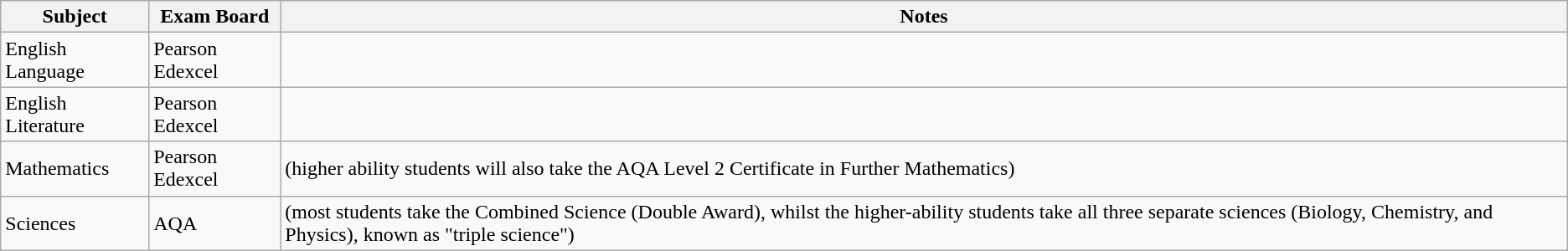<table class="wikitable mw-collapsible mw-collapsed">
<tr>
<th>Subject</th>
<th>Exam Board</th>
<th>Notes</th>
</tr>
<tr>
<td>English Language</td>
<td>Pearson Edexcel</td>
<td></td>
</tr>
<tr>
<td>English Literature</td>
<td>Pearson Edexcel</td>
<td></td>
</tr>
<tr>
<td>Mathematics</td>
<td>Pearson Edexcel</td>
<td>(higher ability students will also take the AQA Level 2 Certificate in Further Mathematics)</td>
</tr>
<tr>
<td>Sciences</td>
<td>AQA</td>
<td>(most students take the Combined Science (Double Award), whilst the higher-ability students take all three separate sciences (Biology, Chemistry, and Physics), known as "triple science")</td>
</tr>
</table>
